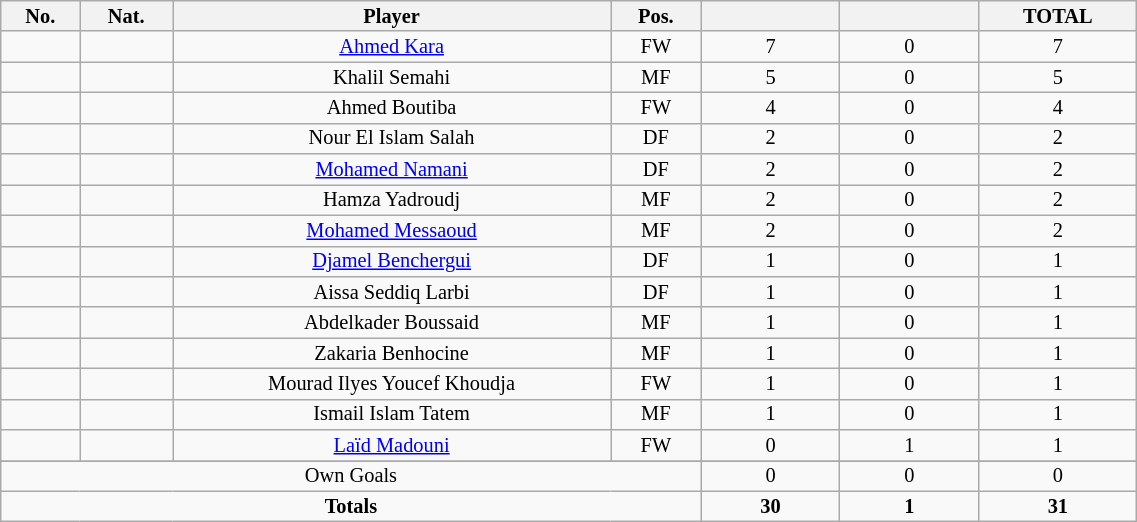<table class="wikitable sortable alternance"  style="font-size:85%; text-align:center; line-height:14px; width:60%;">
<tr>
<th width=10>No.</th>
<th width=10>Nat.</th>
<th width=140>Player</th>
<th width=10>Pos.</th>
<th width=40></th>
<th width=40></th>
<th width=10>TOTAL</th>
</tr>
<tr>
<td></td>
<td></td>
<td><a href='#'>Ahmed Kara</a></td>
<td>FW</td>
<td>7</td>
<td>0</td>
<td>7</td>
</tr>
<tr>
<td></td>
<td></td>
<td>Khalil Semahi</td>
<td>MF</td>
<td>5</td>
<td>0</td>
<td>5</td>
</tr>
<tr>
<td></td>
<td></td>
<td>Ahmed Boutiba</td>
<td>FW</td>
<td>4</td>
<td>0</td>
<td>4</td>
</tr>
<tr>
<td></td>
<td></td>
<td>Nour El Islam Salah</td>
<td>DF</td>
<td>2</td>
<td>0</td>
<td>2</td>
</tr>
<tr>
<td></td>
<td></td>
<td><a href='#'>Mohamed Namani</a></td>
<td>DF</td>
<td>2</td>
<td>0</td>
<td>2</td>
</tr>
<tr>
<td></td>
<td></td>
<td>Hamza Yadroudj</td>
<td>MF</td>
<td>2</td>
<td>0</td>
<td>2</td>
</tr>
<tr>
<td></td>
<td></td>
<td><a href='#'>Mohamed Messaoud</a></td>
<td>MF</td>
<td>2</td>
<td>0</td>
<td>2</td>
</tr>
<tr>
<td></td>
<td></td>
<td><a href='#'>Djamel Benchergui</a></td>
<td>DF</td>
<td>1</td>
<td>0</td>
<td>1</td>
</tr>
<tr>
<td></td>
<td></td>
<td>Aissa Seddiq Larbi</td>
<td>DF</td>
<td>1</td>
<td>0</td>
<td>1</td>
</tr>
<tr>
<td></td>
<td></td>
<td>Abdelkader Boussaid</td>
<td>MF</td>
<td>1</td>
<td>0</td>
<td>1</td>
</tr>
<tr>
<td></td>
<td></td>
<td>Zakaria Benhocine</td>
<td>MF</td>
<td>1</td>
<td>0</td>
<td>1</td>
</tr>
<tr>
<td></td>
<td></td>
<td>Mourad Ilyes Youcef Khoudja</td>
<td>FW</td>
<td>1</td>
<td>0</td>
<td>1</td>
</tr>
<tr>
<td></td>
<td></td>
<td>Ismail Islam Tatem</td>
<td>MF</td>
<td>1</td>
<td>0</td>
<td>1</td>
</tr>
<tr>
<td></td>
<td></td>
<td><a href='#'>Laïd Madouni</a></td>
<td>FW</td>
<td>0</td>
<td>1</td>
<td>1</td>
</tr>
<tr>
</tr>
<tr class="sortbottom">
<td colspan="4">Own Goals</td>
<td>0</td>
<td>0</td>
<td>0</td>
</tr>
<tr class="sortbottom">
<td colspan="4"><strong>Totals</strong></td>
<td><strong>30</strong></td>
<td><strong>1</strong></td>
<td><strong>31</strong></td>
</tr>
</table>
